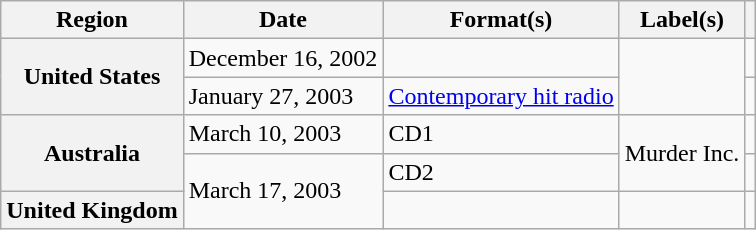<table class="wikitable plainrowheaders">
<tr>
<th scope="col">Region</th>
<th scope="col">Date</th>
<th scope="col">Format(s)</th>
<th scope="col">Label(s)</th>
<th scope="col"></th>
</tr>
<tr>
<th scope="row" rowspan="2">United States</th>
<td>December 16, 2002</td>
<td></td>
<td rowspan="2"></td>
<td align="center"></td>
</tr>
<tr>
<td>January 27, 2003</td>
<td><a href='#'>Contemporary hit radio</a></td>
<td align="center"></td>
</tr>
<tr>
<th scope="row" rowspan="2">Australia</th>
<td>March 10, 2003</td>
<td>CD1</td>
<td rowspan="2">Murder Inc.</td>
<td align="center"></td>
</tr>
<tr>
<td rowspan="2">March 17, 2003</td>
<td>CD2</td>
<td align="center"></td>
</tr>
<tr>
<th scope="row">United Kingdom</th>
<td></td>
<td></td>
<td align="center"></td>
</tr>
</table>
